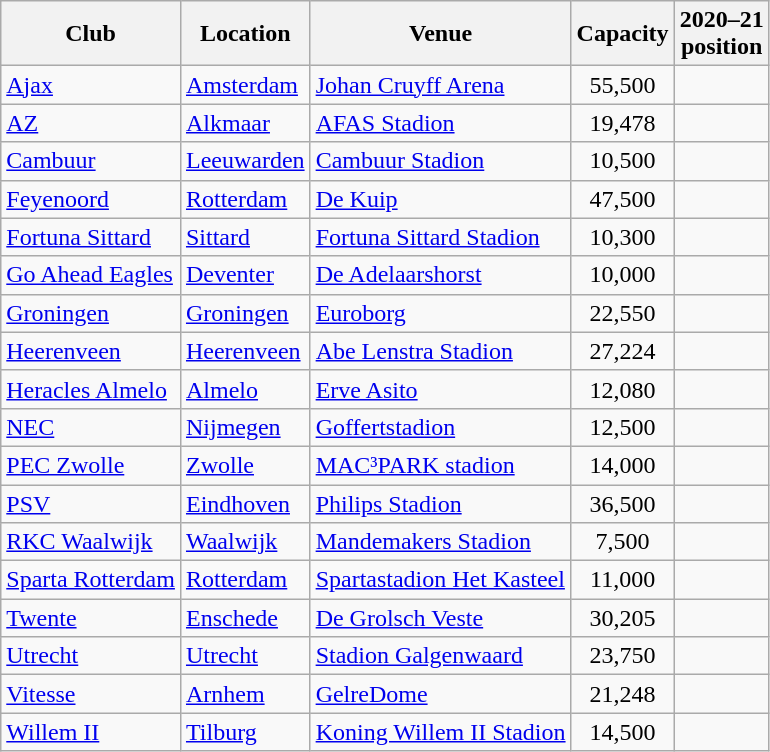<table class="wikitable sortable">
<tr>
<th>Club</th>
<th>Location</th>
<th>Venue</th>
<th>Capacity</th>
<th>2020–21<br>position</th>
</tr>
<tr>
<td><a href='#'>Ajax</a></td>
<td><a href='#'>Amsterdam</a></td>
<td><a href='#'>Johan Cruyff Arena</a></td>
<td style="text-align: center;">55,500</td>
<td></td>
</tr>
<tr>
<td><a href='#'>AZ</a></td>
<td><a href='#'>Alkmaar</a></td>
<td><a href='#'>AFAS Stadion</a></td>
<td style="text-align: center;">19,478</td>
<td></td>
</tr>
<tr>
<td><a href='#'>Cambuur</a></td>
<td><a href='#'>Leeuwarden</a></td>
<td><a href='#'>Cambuur Stadion</a></td>
<td style="text-align: center;">10,500</td>
<td></td>
</tr>
<tr>
<td><a href='#'>Feyenoord</a></td>
<td><a href='#'>Rotterdam</a></td>
<td><a href='#'>De Kuip</a></td>
<td style="text-align: center;">47,500</td>
<td></td>
</tr>
<tr>
<td><a href='#'>Fortuna Sittard</a></td>
<td><a href='#'>Sittard</a></td>
<td><a href='#'>Fortuna Sittard Stadion</a></td>
<td style="text-align: center;">10,300</td>
<td></td>
</tr>
<tr>
<td><a href='#'>Go Ahead Eagles</a></td>
<td><a href='#'>Deventer</a></td>
<td><a href='#'>De Adelaarshorst</a></td>
<td style="text-align: center;">10,000</td>
<td></td>
</tr>
<tr>
<td><a href='#'>Groningen</a></td>
<td><a href='#'>Groningen</a></td>
<td><a href='#'>Euroborg</a></td>
<td style="text-align: center;">22,550</td>
<td></td>
</tr>
<tr>
<td><a href='#'>Heerenveen</a></td>
<td><a href='#'>Heerenveen</a></td>
<td><a href='#'>Abe Lenstra Stadion</a></td>
<td style="text-align: center;">27,224</td>
<td></td>
</tr>
<tr>
<td><a href='#'>Heracles Almelo</a></td>
<td><a href='#'>Almelo</a></td>
<td><a href='#'>Erve Asito</a></td>
<td style="text-align: center;">12,080</td>
<td></td>
</tr>
<tr>
<td><a href='#'>NEC</a></td>
<td><a href='#'>Nijmegen</a></td>
<td><a href='#'>Goffertstadion</a></td>
<td style="text-align: center;">12,500</td>
<td></td>
</tr>
<tr>
<td><a href='#'>PEC Zwolle</a></td>
<td><a href='#'>Zwolle</a></td>
<td><a href='#'>MAC³PARK stadion</a></td>
<td style="text-align: center;">14,000</td>
<td></td>
</tr>
<tr>
<td><a href='#'>PSV</a></td>
<td><a href='#'>Eindhoven</a></td>
<td><a href='#'>Philips Stadion</a></td>
<td style="text-align: center;">36,500</td>
<td></td>
</tr>
<tr>
<td><a href='#'>RKC Waalwijk</a></td>
<td><a href='#'>Waalwijk</a></td>
<td><a href='#'>Mandemakers Stadion</a></td>
<td style="text-align: center;">7,500</td>
<td></td>
</tr>
<tr>
<td><a href='#'>Sparta Rotterdam</a></td>
<td><a href='#'>Rotterdam</a></td>
<td><a href='#'>Spartastadion Het Kasteel</a></td>
<td style="text-align: center;">11,000</td>
<td></td>
</tr>
<tr>
<td><a href='#'>Twente</a></td>
<td><a href='#'>Enschede</a></td>
<td><a href='#'>De Grolsch Veste</a></td>
<td style="text-align: center;">30,205</td>
<td></td>
</tr>
<tr>
<td><a href='#'>Utrecht</a></td>
<td><a href='#'>Utrecht</a></td>
<td><a href='#'>Stadion Galgenwaard</a></td>
<td style="text-align: center;">23,750</td>
<td></td>
</tr>
<tr>
<td><a href='#'>Vitesse</a></td>
<td><a href='#'>Arnhem</a></td>
<td><a href='#'>GelreDome</a></td>
<td style="text-align: center;">21,248</td>
<td></td>
</tr>
<tr>
<td><a href='#'>Willem II</a></td>
<td><a href='#'>Tilburg</a></td>
<td><a href='#'>Koning Willem II Stadion</a></td>
<td style="text-align: center;">14,500</td>
<td></td>
</tr>
</table>
